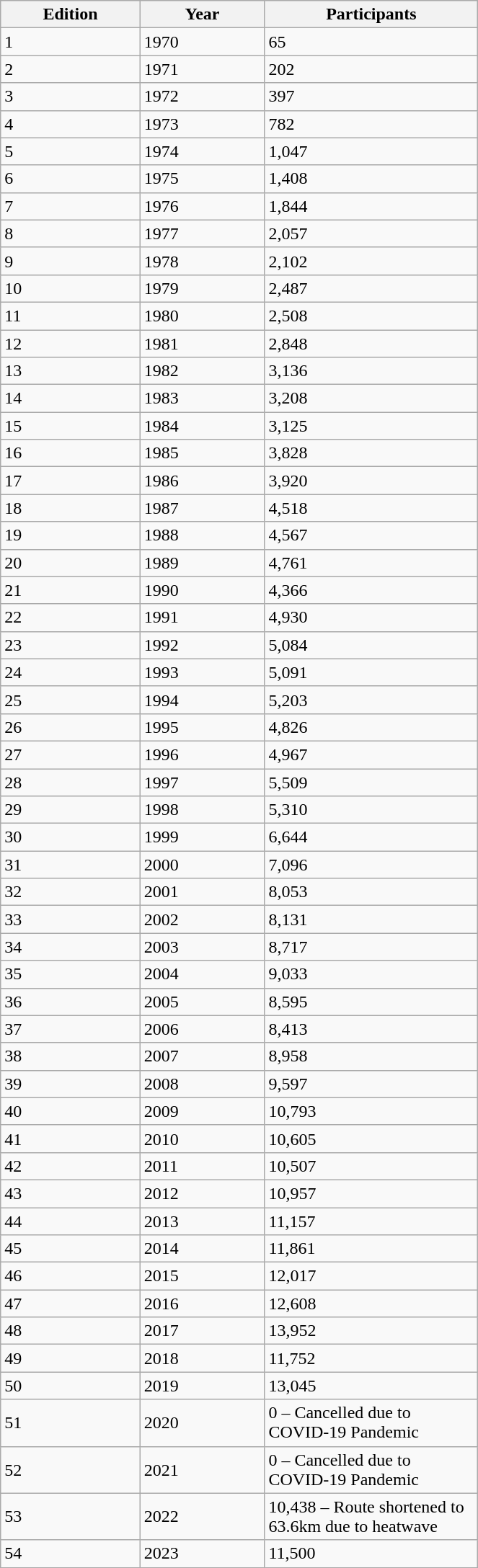<table class="wikitable vatop" style="float:center; width:35%;">
<tr>
<th style="float:center; width:10%;">Edition</th>
<th style="float:center; width:10%;">Year</th>
<th style="float:center; width:15%;">Participants</th>
</tr>
<tr>
<td>1</td>
<td>1970</td>
<td>65</td>
</tr>
<tr>
<td>2</td>
<td>1971</td>
<td>202</td>
</tr>
<tr>
<td>3</td>
<td>1972</td>
<td>397</td>
</tr>
<tr>
<td>4</td>
<td>1973</td>
<td>782</td>
</tr>
<tr>
<td>5</td>
<td>1974</td>
<td>1,047</td>
</tr>
<tr>
<td>6</td>
<td>1975</td>
<td>1,408</td>
</tr>
<tr>
<td>7</td>
<td>1976</td>
<td>1,844</td>
</tr>
<tr>
<td>8</td>
<td>1977</td>
<td>2,057</td>
</tr>
<tr>
<td>9</td>
<td>1978</td>
<td>2,102</td>
</tr>
<tr>
<td>10</td>
<td>1979</td>
<td>2,487</td>
</tr>
<tr>
<td>11</td>
<td>1980</td>
<td>2,508</td>
</tr>
<tr>
<td>12</td>
<td>1981</td>
<td>2,848</td>
</tr>
<tr>
<td>13</td>
<td>1982</td>
<td>3,136</td>
</tr>
<tr>
<td>14</td>
<td>1983</td>
<td>3,208</td>
</tr>
<tr>
<td>15</td>
<td>1984</td>
<td>3,125</td>
</tr>
<tr>
<td>16</td>
<td>1985</td>
<td>3,828</td>
</tr>
<tr>
<td>17</td>
<td>1986</td>
<td>3,920</td>
</tr>
<tr>
<td>18</td>
<td>1987</td>
<td>4,518</td>
</tr>
<tr>
<td>19</td>
<td>1988</td>
<td>4,567</td>
</tr>
<tr>
<td>20</td>
<td>1989</td>
<td>4,761</td>
</tr>
<tr>
<td>21</td>
<td>1990</td>
<td>4,366</td>
</tr>
<tr>
<td>22</td>
<td>1991</td>
<td>4,930</td>
</tr>
<tr>
<td>23</td>
<td>1992</td>
<td>5,084</td>
</tr>
<tr>
<td>24</td>
<td>1993</td>
<td>5,091</td>
</tr>
<tr>
<td>25</td>
<td>1994</td>
<td>5,203</td>
</tr>
<tr>
<td>26</td>
<td>1995</td>
<td>4,826</td>
</tr>
<tr>
<td>27</td>
<td>1996</td>
<td>4,967</td>
</tr>
<tr>
<td>28</td>
<td>1997</td>
<td>5,509</td>
</tr>
<tr>
<td>29</td>
<td>1998</td>
<td>5,310</td>
</tr>
<tr>
<td>30</td>
<td>1999</td>
<td>6,644</td>
</tr>
<tr>
<td>31</td>
<td>2000</td>
<td>7,096</td>
</tr>
<tr>
<td>32</td>
<td>2001</td>
<td>8,053</td>
</tr>
<tr>
<td>33</td>
<td>2002</td>
<td>8,131</td>
</tr>
<tr>
<td>34</td>
<td>2003</td>
<td>8,717</td>
</tr>
<tr>
<td>35</td>
<td>2004</td>
<td>9,033</td>
</tr>
<tr>
<td>36</td>
<td>2005</td>
<td>8,595</td>
</tr>
<tr>
<td>37</td>
<td>2006</td>
<td>8,413</td>
</tr>
<tr>
<td>38</td>
<td>2007</td>
<td>8,958</td>
</tr>
<tr>
<td>39</td>
<td>2008</td>
<td>9,597</td>
</tr>
<tr>
<td>40</td>
<td>2009</td>
<td>10,793</td>
</tr>
<tr>
<td>41</td>
<td>2010</td>
<td>10,605</td>
</tr>
<tr>
<td>42</td>
<td>2011</td>
<td>10,507</td>
</tr>
<tr>
<td>43</td>
<td>2012</td>
<td>10,957</td>
</tr>
<tr>
<td>44</td>
<td>2013</td>
<td>11,157</td>
</tr>
<tr>
<td>45</td>
<td>2014</td>
<td>11,861</td>
</tr>
<tr>
<td>46</td>
<td>2015</td>
<td>12,017</td>
</tr>
<tr>
<td>47</td>
<td>2016</td>
<td>12,608</td>
</tr>
<tr>
<td>48</td>
<td>2017</td>
<td>13,952</td>
</tr>
<tr>
<td>49</td>
<td>2018</td>
<td>11,752</td>
</tr>
<tr>
<td>50</td>
<td>2019</td>
<td>13,045</td>
</tr>
<tr>
<td>51</td>
<td>2020</td>
<td>0 – Cancelled due to COVID-19 Pandemic</td>
</tr>
<tr>
<td>52</td>
<td>2021</td>
<td>0 – Cancelled due to COVID-19 Pandemic</td>
</tr>
<tr>
<td>53</td>
<td>2022</td>
<td>10,438 – Route shortened to 63.6km due to heatwave</td>
</tr>
<tr>
<td>54</td>
<td>2023</td>
<td>11,500</td>
</tr>
</table>
